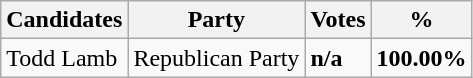<table class="wikitable">
<tr>
<th>Candidates</th>
<th>Party</th>
<th>Votes</th>
<th>%</th>
</tr>
<tr>
<td>Todd Lamb</td>
<td>Republican Party</td>
<td><strong>n/a</strong></td>
<td><strong>100.00%</strong></td>
</tr>
</table>
